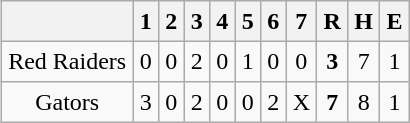<table align = right border="2" cellpadding="4" cellspacing="0" style="margin: 1em 1em 1em 1em; background: #F9F9F9; border: 1px #aaa solid; border-collapse: collapse;">
<tr align=center style="background: #F2F2F2;">
<th></th>
<th>1</th>
<th>2</th>
<th>3</th>
<th>4</th>
<th>5</th>
<th>6</th>
<th>7</th>
<th>R</th>
<th>H</th>
<th>E</th>
</tr>
<tr align=center>
<td>Red Raiders</td>
<td>0</td>
<td>0</td>
<td>2</td>
<td>0</td>
<td>1</td>
<td>0</td>
<td>0</td>
<td><strong>3</strong></td>
<td>7</td>
<td>1</td>
</tr>
<tr align=center>
<td>Gators</td>
<td>3</td>
<td>0</td>
<td>2</td>
<td>0</td>
<td>0</td>
<td>2</td>
<td>X</td>
<td><strong>7</strong></td>
<td>8</td>
<td>1</td>
</tr>
</table>
